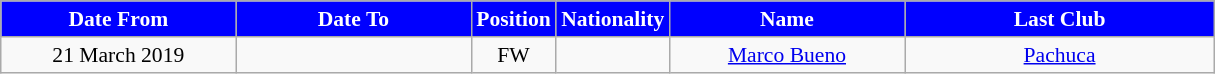<table class="wikitable"  style="text-align:center; font-size:90%; ">
<tr>
<th style="background:#00f; color:white; width:150px;">Date From</th>
<th style="background:#00f; color:white; width:150px;">Date To</th>
<th style="background:#00f; color:white; width:50px;">Position</th>
<th style="background:#00f; color:white; width:50px;">Nationality</th>
<th style="background:#00f; color:white; width:150px;">Name</th>
<th style="background:#00f; color:white; width:200px;">Last Club</th>
</tr>
<tr>
<td>21 March 2019</td>
<td></td>
<td>FW</td>
<td></td>
<td><a href='#'>Marco Bueno</a></td>
<td><a href='#'>Pachuca</a></td>
</tr>
</table>
